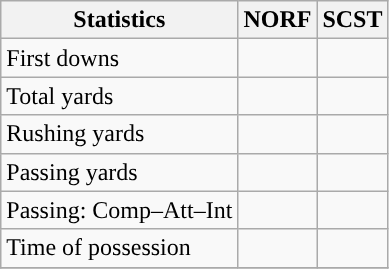<table class="wikitable" style="float: left;">
<tr>
<th>Statistics</th>
<th>NORF</th>
<th>SCST</th>
</tr>
<tr>
<td>First downs</td>
<td></td>
<td></td>
</tr>
<tr>
<td>Total yards</td>
<td></td>
<td></td>
</tr>
<tr>
<td>Rushing yards</td>
<td></td>
<td></td>
</tr>
<tr>
<td>Passing yards</td>
<td></td>
<td></td>
</tr>
<tr>
<td>Passing: Comp–Att–Int</td>
<td></td>
<td></td>
</tr>
<tr>
<td>Time of possession</td>
<td></td>
<td></td>
</tr>
<tr>
</tr>
</table>
